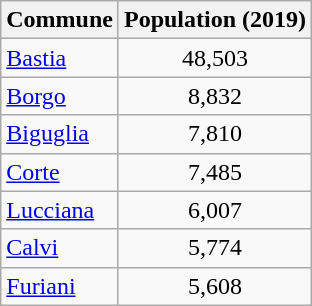<table class=wikitable>
<tr>
<th>Commune</th>
<th>Population (2019)</th>
</tr>
<tr>
<td><a href='#'>Bastia</a></td>
<td style="text-align: center;">48,503</td>
</tr>
<tr>
<td><a href='#'>Borgo</a></td>
<td style="text-align: center;">8,832</td>
</tr>
<tr>
<td><a href='#'>Biguglia</a></td>
<td style="text-align: center;">7,810</td>
</tr>
<tr>
<td><a href='#'>Corte</a></td>
<td style="text-align: center;">7,485</td>
</tr>
<tr>
<td><a href='#'>Lucciana</a></td>
<td style="text-align: center;">6,007</td>
</tr>
<tr>
<td><a href='#'>Calvi</a></td>
<td style="text-align: center;">5,774</td>
</tr>
<tr>
<td><a href='#'>Furiani</a></td>
<td style="text-align: center;">5,608</td>
</tr>
</table>
